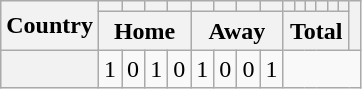<table class="wikitable sortable plainrowheaders" style="text-align:center">
<tr>
<th scope="col" rowspan="2">Country</th>
<th scope="col"></th>
<th scope="col"></th>
<th scope="col"></th>
<th scope="col"></th>
<th scope="col"></th>
<th scope="col"></th>
<th scope="col"></th>
<th scope="col"></th>
<th scope="col"></th>
<th scope="col"></th>
<th scope="col"></th>
<th scope="col"></th>
<th scope="col"></th>
<th scope="col"></th>
<th scope="col" rowspan="2"></th>
</tr>
<tr class="unsortable">
<th colspan="4">Home</th>
<th colspan="4">Away</th>
<th colspan="6">Total</th>
</tr>
<tr>
<th scope="row" align=left></th>
<td>1</td>
<td>0</td>
<td>1</td>
<td>0</td>
<td>1</td>
<td>0</td>
<td>0</td>
<td>1<br></td>
</tr>
</table>
